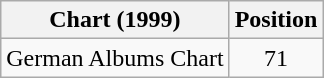<table class="wikitable sortable plainrowheaders" style="text-align:center;">
<tr>
<th scope="column">Chart (1999)</th>
<th scope="column">Position</th>
</tr>
<tr>
<td align="left">German Albums Chart</td>
<td align="center">71</td>
</tr>
</table>
